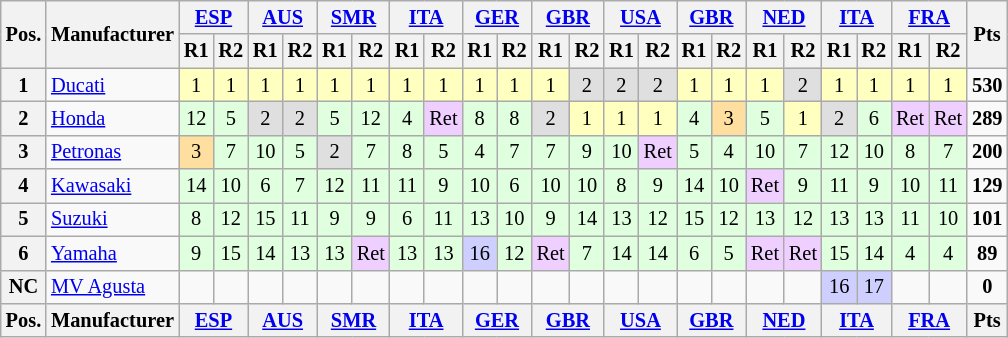<table class="wikitable" style="font-size: 85%; text-align: center">
<tr valign="top">
<th valign="middle" rowspan=2>Pos.</th>
<th valign="middle" rowspan=2>Manufacturer</th>
<th colspan=2><a href='#'>ESP</a><br></th>
<th colspan=2><a href='#'>AUS</a><br></th>
<th colspan=2><a href='#'>SMR</a><br></th>
<th colspan=2><a href='#'>ITA</a><br></th>
<th colspan=2><a href='#'>GER</a><br></th>
<th colspan=2><a href='#'>GBR</a><br></th>
<th colspan=2><a href='#'>USA</a><br></th>
<th colspan=2><a href='#'>GBR</a><br></th>
<th colspan=2><a href='#'>NED</a><br></th>
<th colspan=2><a href='#'>ITA</a><br></th>
<th colspan=2><a href='#'>FRA</a><br></th>
<th valign="middle" rowspan=2>Pts</th>
</tr>
<tr>
<th>R1</th>
<th>R2</th>
<th>R1</th>
<th>R2</th>
<th>R1</th>
<th>R2</th>
<th>R1</th>
<th>R2</th>
<th>R1</th>
<th>R2</th>
<th>R1</th>
<th>R2</th>
<th>R1</th>
<th>R2</th>
<th>R1</th>
<th>R2</th>
<th>R1</th>
<th>R2</th>
<th>R1</th>
<th>R2</th>
<th>R1</th>
<th>R2</th>
</tr>
<tr>
<th>1</th>
<td align="left"> <a href='#'>Ducati</a></td>
<td style="background:#ffffbf;">1</td>
<td style="background:#ffffbf;">1</td>
<td style="background:#ffffbf;">1</td>
<td style="background:#ffffbf;">1</td>
<td style="background:#ffffbf;">1</td>
<td style="background:#ffffbf;">1</td>
<td style="background:#ffffbf;">1</td>
<td style="background:#ffffbf;">1</td>
<td style="background:#ffffbf;">1</td>
<td style="background:#ffffbf;">1</td>
<td style="background:#ffffbf;">1</td>
<td style="background:#dfdfdf;">2</td>
<td style="background:#dfdfdf;">2</td>
<td style="background:#dfdfdf;">2</td>
<td style="background:#ffffbf;">1</td>
<td style="background:#ffffbf;">1</td>
<td style="background:#ffffbf;">1</td>
<td style="background:#dfdfdf;">2</td>
<td style="background:#ffffbf;">1</td>
<td style="background:#ffffbf;">1</td>
<td style="background:#ffffbf;">1</td>
<td style="background:#ffffbf;">1</td>
<td><strong>530</strong></td>
</tr>
<tr>
<th>2</th>
<td align="left"> <a href='#'>Honda</a></td>
<td style="background:#dfffdf;">12</td>
<td style="background:#dfffdf;">5</td>
<td style="background:#dfdfdf;">2</td>
<td style="background:#dfdfdf;">2</td>
<td style="background:#dfffdf;">5</td>
<td style="background:#dfffdf;">12</td>
<td style="background:#dfffdf;">4</td>
<td style="background:#efcfff;">Ret</td>
<td style="background:#dfffdf;">8</td>
<td style="background:#dfffdf;">8</td>
<td style="background:#dfdfdf;">2</td>
<td style="background:#ffffbf;">1</td>
<td style="background:#ffffbf;">1</td>
<td style="background:#ffffbf;">1</td>
<td style="background:#dfffdf;">4</td>
<td style="background:#ffdf9f;">3</td>
<td style="background:#dfffdf;">5</td>
<td style="background:#ffffbf;">1</td>
<td style="background:#dfdfdf;">2</td>
<td style="background:#dfffdf;">6</td>
<td style="background:#efcfff;">Ret</td>
<td style="background:#efcfff;">Ret</td>
<td><strong>289</strong></td>
</tr>
<tr>
<th>3</th>
<td align="left"> <a href='#'>Petronas</a></td>
<td style="background:#ffdf9f;">3</td>
<td style="background:#dfffdf;">7</td>
<td style="background:#dfffdf;">10</td>
<td style="background:#dfffdf;">5</td>
<td style="background:#dfdfdf;">2</td>
<td style="background:#dfffdf;">7</td>
<td style="background:#dfffdf;">8</td>
<td style="background:#dfffdf;">5</td>
<td style="background:#dfffdf;">4</td>
<td style="background:#dfffdf;">7</td>
<td style="background:#dfffdf;">7</td>
<td style="background:#dfffdf;">9</td>
<td style="background:#dfffdf;">10</td>
<td style="background:#efcfff;">Ret</td>
<td style="background:#dfffdf;">5</td>
<td style="background:#dfffdf;">4</td>
<td style="background:#dfffdf;">10</td>
<td style="background:#dfffdf;">7</td>
<td style="background:#dfffdf;">12</td>
<td style="background:#dfffdf;">10</td>
<td style="background:#dfffdf;">8</td>
<td style="background:#dfffdf;">7</td>
<td><strong>200</strong></td>
</tr>
<tr>
<th>4</th>
<td align="left"> <a href='#'>Kawasaki</a></td>
<td style="background:#dfffdf;">14</td>
<td style="background:#dfffdf;">10</td>
<td style="background:#dfffdf;">6</td>
<td style="background:#dfffdf;">7</td>
<td style="background:#dfffdf;">12</td>
<td style="background:#dfffdf;">11</td>
<td style="background:#dfffdf;">11</td>
<td style="background:#dfffdf;">9</td>
<td style="background:#dfffdf;">10</td>
<td style="background:#dfffdf;">6</td>
<td style="background:#dfffdf;">10</td>
<td style="background:#dfffdf;">10</td>
<td style="background:#dfffdf;">8</td>
<td style="background:#dfffdf;">9</td>
<td style="background:#dfffdf;">14</td>
<td style="background:#dfffdf;">10</td>
<td style="background:#efcfff;">Ret</td>
<td style="background:#dfffdf;">9</td>
<td style="background:#dfffdf;">11</td>
<td style="background:#dfffdf;">9</td>
<td style="background:#dfffdf;">10</td>
<td style="background:#dfffdf;">11</td>
<td><strong>129</strong></td>
</tr>
<tr>
<th>5</th>
<td align="left"> <a href='#'>Suzuki</a></td>
<td style="background:#dfffdf;">8</td>
<td style="background:#dfffdf;">12</td>
<td style="background:#dfffdf;">15</td>
<td style="background:#dfffdf;">11</td>
<td style="background:#dfffdf;">9</td>
<td style="background:#dfffdf;">9</td>
<td style="background:#dfffdf;">6</td>
<td style="background:#dfffdf;">11</td>
<td style="background:#dfffdf;">13</td>
<td style="background:#dfffdf;">10</td>
<td style="background:#dfffdf;">9</td>
<td style="background:#dfffdf;">14</td>
<td style="background:#dfffdf;">13</td>
<td style="background:#dfffdf;">12</td>
<td style="background:#dfffdf;">15</td>
<td style="background:#dfffdf;">12</td>
<td style="background:#dfffdf;">13</td>
<td style="background:#dfffdf;">12</td>
<td style="background:#dfffdf;">13</td>
<td style="background:#dfffdf;">13</td>
<td style="background:#dfffdf;">11</td>
<td style="background:#dfffdf;">10</td>
<td><strong>101</strong></td>
</tr>
<tr>
<th>6</th>
<td align="left"> <a href='#'>Yamaha</a></td>
<td style="background:#dfffdf;">9</td>
<td style="background:#dfffdf;">15</td>
<td style="background:#dfffdf;">14</td>
<td style="background:#dfffdf;">13</td>
<td style="background:#dfffdf;">13</td>
<td style="background:#efcfff;">Ret</td>
<td style="background:#dfffdf;">13</td>
<td style="background:#dfffdf;">13</td>
<td style="background:#cfcfff;">16</td>
<td style="background:#dfffdf;">12</td>
<td style="background:#efcfff;">Ret</td>
<td style="background:#dfffdf;">7</td>
<td style="background:#dfffdf;">14</td>
<td style="background:#dfffdf;">14</td>
<td style="background:#dfffdf;">6</td>
<td style="background:#dfffdf;">5</td>
<td style="background:#efcfff;">Ret</td>
<td style="background:#efcfff;">Ret</td>
<td style="background:#dfffdf;">15</td>
<td style="background:#dfffdf;">14</td>
<td style="background:#dfffdf;">4</td>
<td style="background:#dfffdf;">4</td>
<td><strong>89</strong></td>
</tr>
<tr>
<th>NC</th>
<td align="left"> <a href='#'>MV Agusta</a></td>
<td></td>
<td></td>
<td></td>
<td></td>
<td></td>
<td></td>
<td></td>
<td></td>
<td></td>
<td></td>
<td></td>
<td></td>
<td></td>
<td></td>
<td></td>
<td></td>
<td></td>
<td></td>
<td style="background:#cfcfff;">16</td>
<td style="background:#cfcfff;">17</td>
<td></td>
<td></td>
<td><strong>0</strong></td>
</tr>
<tr valign="top">
<th valign="middle">Pos.</th>
<th valign="middle">Manufacturer</th>
<th colspan=2><a href='#'>ESP</a><br></th>
<th colspan=2><a href='#'>AUS</a><br></th>
<th colspan=2><a href='#'>SMR</a><br></th>
<th colspan=2><a href='#'>ITA</a><br></th>
<th colspan=2><a href='#'>GER</a><br></th>
<th colspan=2><a href='#'>GBR</a><br></th>
<th colspan=2><a href='#'>USA</a><br></th>
<th colspan=2><a href='#'>GBR</a><br></th>
<th colspan=2><a href='#'>NED</a><br></th>
<th colspan=2><a href='#'>ITA</a><br></th>
<th colspan=2><a href='#'>FRA</a><br></th>
<th valign="middle">Pts</th>
</tr>
</table>
